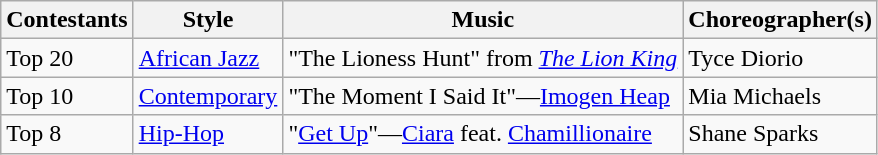<table class="wikitable">
<tr>
<th>Contestants</th>
<th>Style</th>
<th>Music</th>
<th>Choreographer(s)</th>
</tr>
<tr>
<td>Top 20</td>
<td><a href='#'>African Jazz</a></td>
<td>"The Lioness Hunt" from <em><a href='#'>The Lion King</a></em></td>
<td>Tyce Diorio</td>
</tr>
<tr>
<td>Top 10</td>
<td><a href='#'>Contemporary</a></td>
<td>"The Moment I Said It"—<a href='#'>Imogen Heap</a></td>
<td>Mia Michaels</td>
</tr>
<tr>
<td>Top 8</td>
<td><a href='#'>Hip-Hop</a></td>
<td>"<a href='#'>Get Up</a>"—<a href='#'>Ciara</a> feat. <a href='#'>Chamillionaire</a></td>
<td>Shane Sparks</td>
</tr>
</table>
